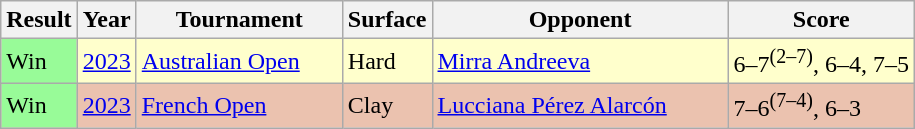<table class="sortable wikitable">
<tr>
<th>Result</th>
<th>Year</th>
<th width=130>Tournament</th>
<th>Surface</th>
<th width=190>Opponent</th>
<th class="unsortable">Score</th>
</tr>
<tr style="background:#ffc;">
<td bgcolor=98fb98>Win</td>
<td><a href='#'>2023</a></td>
<td><a href='#'>Australian Open</a></td>
<td>Hard</td>
<td> <a href='#'>Mirra Andreeva</a></td>
<td>6–7<sup>(2–7)</sup>, 6–4, 7–5</td>
</tr>
<tr style="background:#ebc2af;">
<td bgcolor=98fb98>Win</td>
<td><a href='#'>2023</a></td>
<td><a href='#'>French Open</a></td>
<td>Clay</td>
<td> <a href='#'>Lucciana Pérez Alarcón</a></td>
<td>7–6<sup>(7–4)</sup>, 6–3</td>
</tr>
</table>
